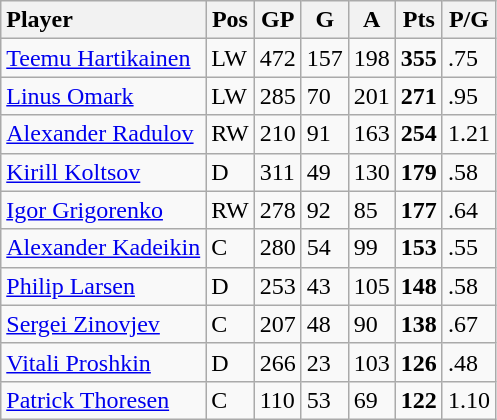<table class="wikitable">
<tr>
<th style="text-align:left;">Player</th>
<th>Pos</th>
<th>GP</th>
<th>G</th>
<th>A</th>
<th>Pts</th>
<th>P/G</th>
</tr>
<tr>
<td align="left"> <a href='#'>Teemu Hartikainen</a></td>
<td>LW</td>
<td>472</td>
<td>157</td>
<td>198</td>
<td><strong>355</strong></td>
<td>.75</td>
</tr>
<tr>
<td align="left"> <a href='#'>Linus Omark</a></td>
<td>LW</td>
<td>285</td>
<td>70</td>
<td>201</td>
<td><strong>271</strong></td>
<td>.95</td>
</tr>
<tr>
<td align="left"> <a href='#'>Alexander Radulov</a></td>
<td>RW</td>
<td>210</td>
<td>91</td>
<td>163</td>
<td><strong>254</strong></td>
<td>1.21</td>
</tr>
<tr>
<td align="left"> <a href='#'>Kirill Koltsov</a></td>
<td>D</td>
<td>311</td>
<td>49</td>
<td>130</td>
<td><strong>179</strong></td>
<td>.58</td>
</tr>
<tr>
<td align="left"> <a href='#'>Igor Grigorenko</a></td>
<td>RW</td>
<td>278</td>
<td>92</td>
<td>85</td>
<td><strong>177</strong></td>
<td>.64</td>
</tr>
<tr>
<td align="left"> <a href='#'>Alexander Kadeikin</a></td>
<td>C</td>
<td>280</td>
<td>54</td>
<td>99</td>
<td><strong>153</strong></td>
<td>.55</td>
</tr>
<tr>
<td align="left"> <a href='#'>Philip Larsen</a></td>
<td>D</td>
<td>253</td>
<td>43</td>
<td>105</td>
<td><strong>148</strong></td>
<td>.58</td>
</tr>
<tr>
<td align="left"> <a href='#'>Sergei Zinovjev</a></td>
<td>C</td>
<td>207</td>
<td>48</td>
<td>90</td>
<td><strong>138</strong></td>
<td>.67</td>
</tr>
<tr>
<td align="left"> <a href='#'>Vitali Proshkin</a></td>
<td>D</td>
<td>266</td>
<td>23</td>
<td>103</td>
<td><strong>126</strong></td>
<td>.48</td>
</tr>
<tr>
<td align="left"> <a href='#'>Patrick Thoresen</a></td>
<td>C</td>
<td>110</td>
<td>53</td>
<td>69</td>
<td><strong>122</strong></td>
<td>1.10</td>
</tr>
</table>
